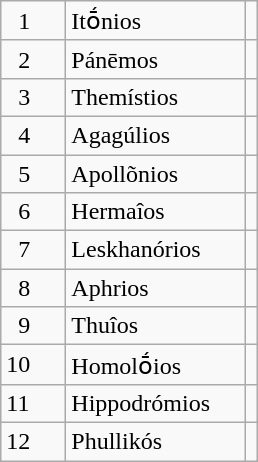<table class="wikitable">
<tr>
<td>  1</td>
<td>Itṓnios</td>
<td></td>
</tr>
<tr>
<td>  2</td>
<td>Pánēmos</td>
<td></td>
</tr>
<tr>
<td>  3</td>
<td>Themístios</td>
<td></td>
</tr>
<tr>
<td>  4</td>
<td>Agagúlios</td>
<td></td>
</tr>
<tr>
<td>  5</td>
<td>Apollõnios</td>
<td></td>
</tr>
<tr>
<td>  6</td>
<td>Hermaîos</td>
<td></td>
</tr>
<tr>
<td>  7  </td>
<td>Leskhanórios  </td>
<td></td>
</tr>
<tr>
<td>  8</td>
<td>Aphrios</td>
<td></td>
</tr>
<tr>
<td>  9</td>
<td>Thuîos</td>
<td></td>
</tr>
<tr>
<td>10</td>
<td>Homolṓios</td>
<td></td>
</tr>
<tr>
<td>11</td>
<td>Hippodrómios  </td>
<td></td>
</tr>
<tr>
<td>12</td>
<td>Phullikós</td>
<td></td>
</tr>
</table>
